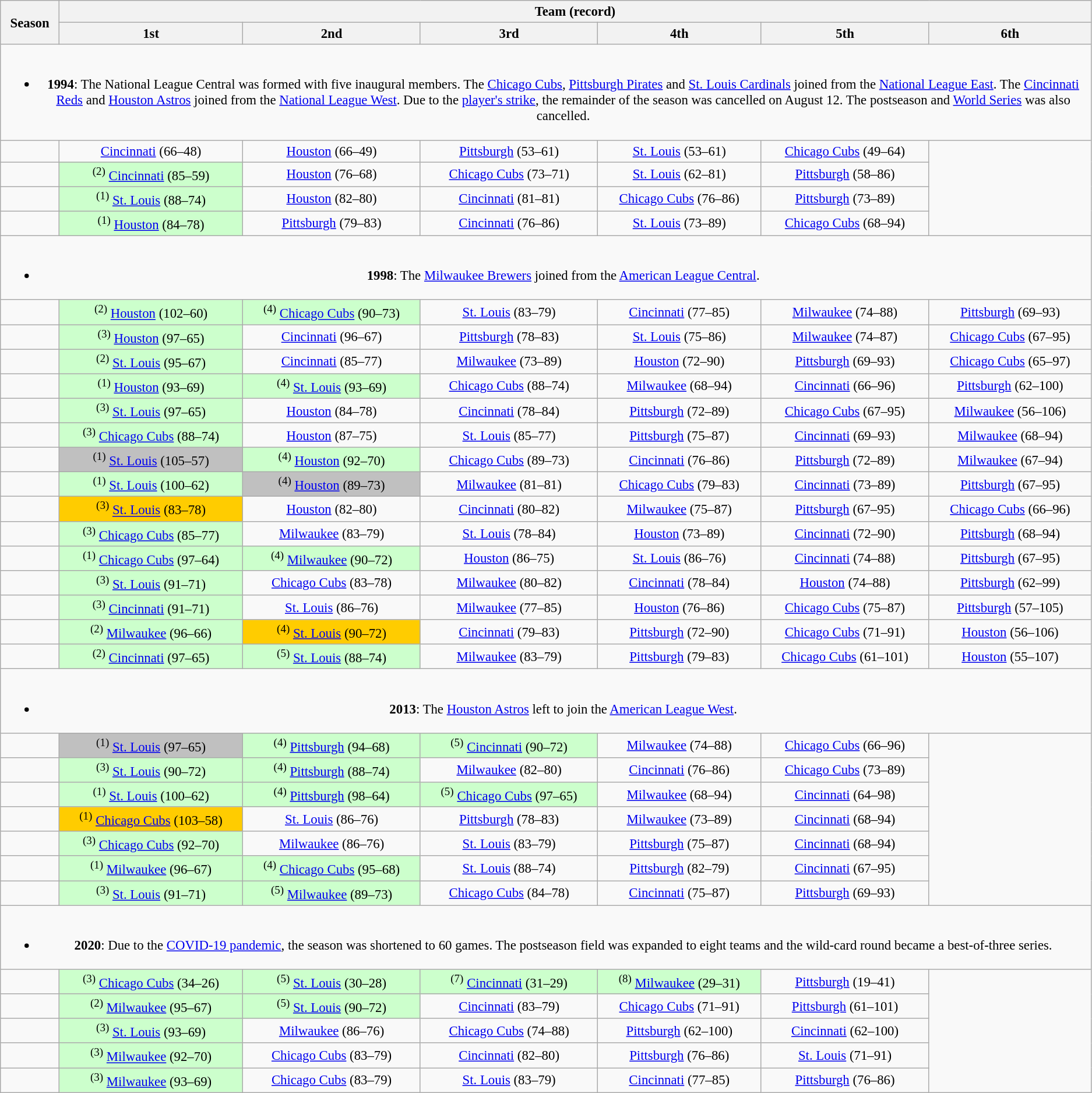<table class="wikitable" style="text-align:center; font-size:95%">
<tr>
<th rowspan="2" width=60px>Season</th>
<th colspan="7">Team (record)</th>
</tr>
<tr>
<th>1st</th>
<th>2nd</th>
<th>3rd</th>
<th>4th</th>
<th>5th</th>
<th>6th</th>
</tr>
<tr>
<td colspan="7"><br><ul><li><strong>1994</strong>: The National League Central was formed with five inaugural members. The <a href='#'>Chicago Cubs</a>, <a href='#'>Pittsburgh Pirates</a> and <a href='#'>St. Louis Cardinals</a> joined from the <a href='#'>National League East</a>. The <a href='#'>Cincinnati Reds</a> and <a href='#'>Houston Astros</a> joined from the <a href='#'>National League West</a>. Due to the <a href='#'>player's strike</a>, the remainder of the season was cancelled on August 12. The postseason and <a href='#'>World Series</a> was also cancelled.</li></ul></td>
</tr>
<tr>
<td></td>
<td><a href='#'>Cincinnati</a> (66–48)</td>
<td><a href='#'>Houston</a> (66–49)</td>
<td><a href='#'>Pittsburgh</a> (53–61)</td>
<td><a href='#'>St. Louis</a> (53–61)</td>
<td><a href='#'>Chicago Cubs</a> (49–64)</td>
</tr>
<tr>
<td></td>
<td bgcolor=#CCFFCC><sup>(2)</sup> <a href='#'>Cincinnati</a> (85–59)</td>
<td><a href='#'>Houston</a> (76–68)</td>
<td><a href='#'>Chicago Cubs</a> (73–71)</td>
<td><a href='#'>St. Louis</a> (62–81)</td>
<td><a href='#'>Pittsburgh</a> (58–86)</td>
</tr>
<tr>
<td></td>
<td bgcolor=#CCFFCC><sup>(1)</sup> <a href='#'>St. Louis</a> (88–74)</td>
<td><a href='#'>Houston</a> (82–80)</td>
<td><a href='#'>Cincinnati</a> (81–81)</td>
<td><a href='#'>Chicago Cubs</a> (76–86)</td>
<td><a href='#'>Pittsburgh</a> (73–89)</td>
</tr>
<tr>
<td></td>
<td bgcolor=#CCFFCC><sup>(1)</sup> <a href='#'>Houston</a> (84–78)</td>
<td><a href='#'>Pittsburgh</a> (79–83)</td>
<td><a href='#'>Cincinnati</a> (76–86)</td>
<td><a href='#'>St. Louis</a> (73–89)</td>
<td><a href='#'>Chicago Cubs</a> (68–94)</td>
</tr>
<tr>
<td colspan="7"><br><ul><li><strong>1998</strong>: The <a href='#'>Milwaukee Brewers</a> joined from the <a href='#'>American League Central</a>.</li></ul></td>
</tr>
<tr>
<td></td>
<td bgcolor=#CCFFCC><sup>(2)</sup> <a href='#'>Houston</a> (102–60)</td>
<td bgcolor=#CCFFCC><sup>(4)</sup> <a href='#'>Chicago Cubs</a> (90–73)</td>
<td><a href='#'>St. Louis</a> (83–79)</td>
<td><a href='#'>Cincinnati</a> (77–85)</td>
<td><a href='#'>Milwaukee</a> (74–88)</td>
<td><a href='#'>Pittsburgh</a> (69–93)</td>
</tr>
<tr>
<td></td>
<td bgcolor=#CCFFCC><sup>(3)</sup> <a href='#'>Houston</a> (97–65)</td>
<td><a href='#'>Cincinnati</a> (96–67)</td>
<td><a href='#'>Pittsburgh</a> (78–83)</td>
<td><a href='#'>St. Louis</a> (75–86)</td>
<td><a href='#'>Milwaukee</a> (74–87)</td>
<td><a href='#'>Chicago Cubs</a> (67–95)</td>
</tr>
<tr>
<td></td>
<td bgcolor=#CCFFCC><sup>(2)</sup> <a href='#'>St. Louis</a> (95–67)</td>
<td><a href='#'>Cincinnati</a> (85–77)</td>
<td><a href='#'>Milwaukee</a> (73–89)</td>
<td><a href='#'>Houston</a> (72–90)</td>
<td><a href='#'>Pittsburgh</a> (69–93)</td>
<td><a href='#'>Chicago Cubs</a> (65–97)</td>
</tr>
<tr>
<td></td>
<td bgcolor=#CCFFCC><sup>(1)</sup> <a href='#'>Houston</a> (93–69)</td>
<td bgcolor=#CCFFCC><sup>(4)</sup>  <a href='#'>St. Louis</a> (93–69)</td>
<td><a href='#'>Chicago Cubs</a> (88–74)</td>
<td><a href='#'>Milwaukee</a> (68–94)</td>
<td><a href='#'>Cincinnati</a> (66–96)</td>
<td><a href='#'>Pittsburgh</a> (62–100)</td>
</tr>
<tr>
<td></td>
<td bgcolor=#CCFFCC><sup>(3)</sup> <a href='#'>St. Louis</a> (97–65)</td>
<td><a href='#'>Houston</a> (84–78)</td>
<td><a href='#'>Cincinnati</a> (78–84)</td>
<td><a href='#'>Pittsburgh</a> (72–89)</td>
<td><a href='#'>Chicago Cubs</a> (67–95)</td>
<td><a href='#'>Milwaukee</a> (56–106)</td>
</tr>
<tr>
<td></td>
<td bgcolor=#CCFFCC><sup>(3)</sup> <a href='#'>Chicago Cubs</a> (88–74)</td>
<td><a href='#'>Houston</a> (87–75)</td>
<td><a href='#'>St. Louis</a> (85–77)</td>
<td><a href='#'>Pittsburgh</a> (75–87)</td>
<td><a href='#'>Cincinnati</a> (69–93)</td>
<td><a href='#'>Milwaukee</a> (68–94)</td>
</tr>
<tr>
<td></td>
<td bgcolor=#C0C0C0><sup>(1)</sup> <a href='#'>St. Louis</a> (105–57)</td>
<td bgcolor=#CCFFCC><sup>(4)</sup> <a href='#'>Houston</a> (92–70)</td>
<td><a href='#'>Chicago Cubs</a> (89–73)</td>
<td><a href='#'>Cincinnati</a> (76–86)</td>
<td><a href='#'>Pittsburgh</a> (72–89)</td>
<td><a href='#'>Milwaukee</a> (67–94)</td>
</tr>
<tr>
<td></td>
<td bgcolor=#CCFFCC><sup>(1)</sup> <a href='#'>St. Louis</a> (100–62)</td>
<td bgcolor=#C0C0C0><sup>(4)</sup> <a href='#'>Houston</a> (89–73)</td>
<td><a href='#'>Milwaukee</a> (81–81)</td>
<td><a href='#'>Chicago Cubs</a> (79–83)</td>
<td><a href='#'>Cincinnati</a> (73–89)</td>
<td><a href='#'>Pittsburgh</a> (67–95)</td>
</tr>
<tr>
<td></td>
<td bgcolor=#FFCC00><sup>(3)</sup> <a href='#'>St. Louis</a> (83–78)</td>
<td><a href='#'>Houston</a> (82–80)</td>
<td><a href='#'>Cincinnati</a> (80–82)</td>
<td><a href='#'>Milwaukee</a> (75–87)</td>
<td><a href='#'>Pittsburgh</a> (67–95)</td>
<td><a href='#'>Chicago Cubs</a> (66–96)</td>
</tr>
<tr>
<td></td>
<td bgcolor=#CCFFCC><sup>(3)</sup> <a href='#'>Chicago Cubs</a> (85–77)</td>
<td><a href='#'>Milwaukee</a> (83–79)</td>
<td><a href='#'>St. Louis</a> (78–84)</td>
<td><a href='#'>Houston</a> (73–89)</td>
<td><a href='#'>Cincinnati</a> (72–90)</td>
<td><a href='#'>Pittsburgh</a> (68–94)</td>
</tr>
<tr>
<td></td>
<td bgcolor=#CCFFCC><sup>(1)</sup> <a href='#'>Chicago Cubs</a> (97–64)</td>
<td bgcolor=#CCFFCC><sup>(4)</sup> <a href='#'>Milwaukee</a> (90–72)</td>
<td><a href='#'>Houston</a> (86–75)</td>
<td><a href='#'>St. Louis</a> (86–76)</td>
<td><a href='#'>Cincinnati</a> (74–88)</td>
<td><a href='#'>Pittsburgh</a> (67–95)</td>
</tr>
<tr>
<td></td>
<td bgcolor=#CCFFCC><sup>(3)</sup> <a href='#'>St. Louis</a> (91–71)</td>
<td><a href='#'>Chicago Cubs</a> (83–78)</td>
<td><a href='#'>Milwaukee</a> (80–82)</td>
<td><a href='#'>Cincinnati</a> (78–84)</td>
<td><a href='#'>Houston</a> (74–88)</td>
<td><a href='#'>Pittsburgh</a> (62–99)</td>
</tr>
<tr>
<td></td>
<td bgcolor=#CCFFCC><sup>(3)</sup> <a href='#'>Cincinnati</a> (91–71)</td>
<td><a href='#'>St. Louis</a> (86–76)</td>
<td><a href='#'>Milwaukee</a> (77–85)</td>
<td><a href='#'>Houston</a> (76–86)</td>
<td><a href='#'>Chicago Cubs</a> (75–87)</td>
<td><a href='#'>Pittsburgh</a> (57–105)</td>
</tr>
<tr>
<td></td>
<td bgcolor=#CCFFCC><sup>(2)</sup> <a href='#'>Milwaukee</a> (96–66)</td>
<td bgcolor=#FFCC00><sup>(4)</sup> <a href='#'>St. Louis</a> (90–72)</td>
<td><a href='#'>Cincinnati</a> (79–83)</td>
<td><a href='#'>Pittsburgh</a> (72–90)</td>
<td><a href='#'>Chicago Cubs</a> (71–91)</td>
<td><a href='#'>Houston</a> (56–106)</td>
</tr>
<tr>
<td></td>
<td bgcolor=#CCFFCC><sup>(2)</sup> <a href='#'>Cincinnati</a> (97–65)</td>
<td bgcolor=#CCFFCC><sup>(5)</sup> <a href='#'>St. Louis</a> (88–74)</td>
<td><a href='#'>Milwaukee</a> (83–79)</td>
<td><a href='#'>Pittsburgh</a> (79–83)</td>
<td><a href='#'>Chicago Cubs</a> (61–101)</td>
<td><a href='#'>Houston</a> (55–107)</td>
</tr>
<tr>
<td colspan="7"><br><ul><li><strong>2013</strong>: The <a href='#'>Houston Astros</a> left to join the <a href='#'>American League West</a>.</li></ul></td>
</tr>
<tr>
<td></td>
<td bgcolor=#C0C0C0><sup>(1)</sup> <a href='#'>St. Louis</a> (97–65)</td>
<td bgcolor=#CCFFCC><sup>(4)</sup> <a href='#'>Pittsburgh</a> (94–68)</td>
<td bgcolor=#CCFFCC><sup>(5)</sup>  <a href='#'>Cincinnati</a> (90–72)</td>
<td><a href='#'>Milwaukee</a> (74–88)</td>
<td><a href='#'>Chicago Cubs</a> (66–96)</td>
</tr>
<tr>
<td></td>
<td bgcolor=#CCFFCC><sup>(3)</sup> <a href='#'>St. Louis</a> (90–72)</td>
<td bgcolor=#CCFFCC><sup>(4)</sup> <a href='#'>Pittsburgh</a> (88–74)</td>
<td><a href='#'>Milwaukee</a> (82–80)</td>
<td><a href='#'>Cincinnati</a> (76–86)</td>
<td><a href='#'>Chicago Cubs</a> (73–89)</td>
</tr>
<tr>
<td></td>
<td bgcolor=#CCFFCC><sup>(1)</sup> <a href='#'>St. Louis</a> (100–62)</td>
<td bgcolor=#CCFFCC><sup>(4)</sup> <a href='#'>Pittsburgh</a> (98–64)</td>
<td bgcolor=#CCFFCC><sup>(5)</sup> <a href='#'>Chicago Cubs</a> (97–65)</td>
<td><a href='#'>Milwaukee</a> (68–94)</td>
<td><a href='#'>Cincinnati</a> (64–98)</td>
</tr>
<tr>
<td></td>
<td bgcolor=#FFCC00><sup>(1)</sup> <a href='#'>Chicago Cubs</a> (103–58)</td>
<td><a href='#'>St. Louis</a> (86–76)</td>
<td><a href='#'>Pittsburgh</a> (78–83)</td>
<td><a href='#'>Milwaukee</a> (73–89)</td>
<td><a href='#'>Cincinnati</a> (68–94)</td>
</tr>
<tr>
<td></td>
<td bgcolor=#CCFFCC><sup>(3)</sup> <a href='#'>Chicago Cubs</a> (92–70)</td>
<td><a href='#'>Milwaukee</a> (86–76)</td>
<td><a href='#'>St. Louis</a> (83–79)</td>
<td><a href='#'>Pittsburgh</a> (75–87)</td>
<td><a href='#'>Cincinnati</a> (68–94)</td>
</tr>
<tr>
<td></td>
<td bgcolor=#CCFFCC><sup>(1)</sup> <a href='#'>Milwaukee</a> (96–67)</td>
<td bgcolor=#CCFFCC><sup>(4)</sup>  <a href='#'>Chicago Cubs</a> (95–68)</td>
<td><a href='#'>St. Louis</a> (88–74)</td>
<td><a href='#'>Pittsburgh</a> (82–79)</td>
<td><a href='#'>Cincinnati</a> (67–95)</td>
</tr>
<tr>
<td></td>
<td bgcolor=#CCFFCC><sup>(3)</sup> <a href='#'>St. Louis</a> (91–71)</td>
<td bgcolor=#CCFFCC><sup>(5)</sup> <a href='#'>Milwaukee</a> (89–73)</td>
<td><a href='#'>Chicago Cubs</a> (84–78)</td>
<td><a href='#'>Cincinnati</a> (75–87)</td>
<td><a href='#'>Pittsburgh</a> (69–93)</td>
</tr>
<tr>
<td colspan="7"><br><ul><li><strong>2020</strong>: Due to the <a href='#'>COVID-19 pandemic</a>, the season was shortened to 60 games. The postseason field was expanded to eight teams and the wild-card round became a best-of-three series.</li></ul></td>
</tr>
<tr>
<td></td>
<td bgcolor=#CCFFCC><sup>(3)</sup> <a href='#'>Chicago Cubs</a> (34–26)</td>
<td bgcolor=#CCFFCC><sup>(5)</sup> <a href='#'>St. Louis</a> (30–28)</td>
<td bgcolor=#CCFFCC><sup>(7)</sup> <a href='#'>Cincinnati</a> (31–29)</td>
<td bgcolor=#CCFFCC><sup>(8)</sup> <a href='#'>Milwaukee</a> (29–31)</td>
<td><a href='#'>Pittsburgh</a> (19–41)</td>
</tr>
<tr>
<td></td>
<td bgcolor=#CCFFCC><sup>(2)</sup> <a href='#'>Milwaukee</a> (95–67)</td>
<td bgcolor=#CCFFCC><sup>(5)</sup> <a href='#'>St. Louis</a> (90–72)</td>
<td><a href='#'>Cincinnati</a> (83–79)</td>
<td><a href='#'>Chicago Cubs</a> (71–91)</td>
<td><a href='#'>Pittsburgh</a> (61–101)</td>
</tr>
<tr>
<td></td>
<td bgcolor=#CCFFCC><sup>(3)</sup> <a href='#'>St. Louis</a> (93–69)</td>
<td><a href='#'>Milwaukee</a> (86–76)</td>
<td><a href='#'>Chicago Cubs</a> (74–88)</td>
<td><a href='#'>Pittsburgh</a> (62–100)</td>
<td><a href='#'>Cincinnati</a> (62–100)</td>
</tr>
<tr>
<td></td>
<td bgcolor=#CCFFCC><sup>(3)</sup> <a href='#'>Milwaukee</a> (92–70)</td>
<td><a href='#'>Chicago Cubs</a> (83–79)</td>
<td><a href='#'>Cincinnati</a> (82–80)</td>
<td><a href='#'>Pittsburgh</a> (76–86)</td>
<td><a href='#'>St. Louis</a> (71–91)</td>
</tr>
<tr>
<td></td>
<td bgcolor=#CCFFCC><sup>(3)</sup> <a href='#'>Milwaukee</a> (93–69)</td>
<td><a href='#'>Chicago Cubs</a> (83–79)</td>
<td><a href='#'>St. Louis</a> (83–79)</td>
<td><a href='#'>Cincinnati</a> (77–85)</td>
<td><a href='#'>Pittsburgh</a> (76–86)</td>
</tr>
</table>
